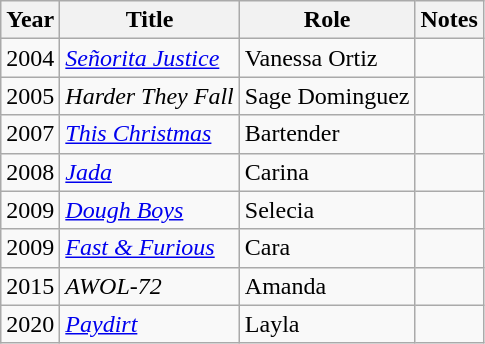<table class="wikitable sortable">
<tr>
<th>Year</th>
<th>Title</th>
<th>Role</th>
<th>Notes</th>
</tr>
<tr>
<td>2004</td>
<td><em><a href='#'>Señorita Justice</a></em></td>
<td>Vanessa Ortiz</td>
<td></td>
</tr>
<tr>
<td>2005</td>
<td><em>Harder They Fall</em></td>
<td>Sage Dominguez</td>
<td></td>
</tr>
<tr>
<td>2007</td>
<td><a href='#'><em>This Christmas</em></a></td>
<td>Bartender</td>
<td></td>
</tr>
<tr>
<td>2008</td>
<td><a href='#'><em>Jada</em></a></td>
<td>Carina</td>
<td></td>
</tr>
<tr>
<td>2009</td>
<td><a href='#'><em>Dough Boys</em></a></td>
<td>Selecia</td>
<td></td>
</tr>
<tr>
<td>2009</td>
<td><a href='#'><em>Fast & Furious</em></a></td>
<td>Cara</td>
<td></td>
</tr>
<tr>
<td>2015</td>
<td><em>AWOL-72</em></td>
<td>Amanda</td>
<td></td>
</tr>
<tr>
<td>2020</td>
<td><a href='#'><em>Paydirt</em></a></td>
<td>Layla</td>
<td></td>
</tr>
</table>
